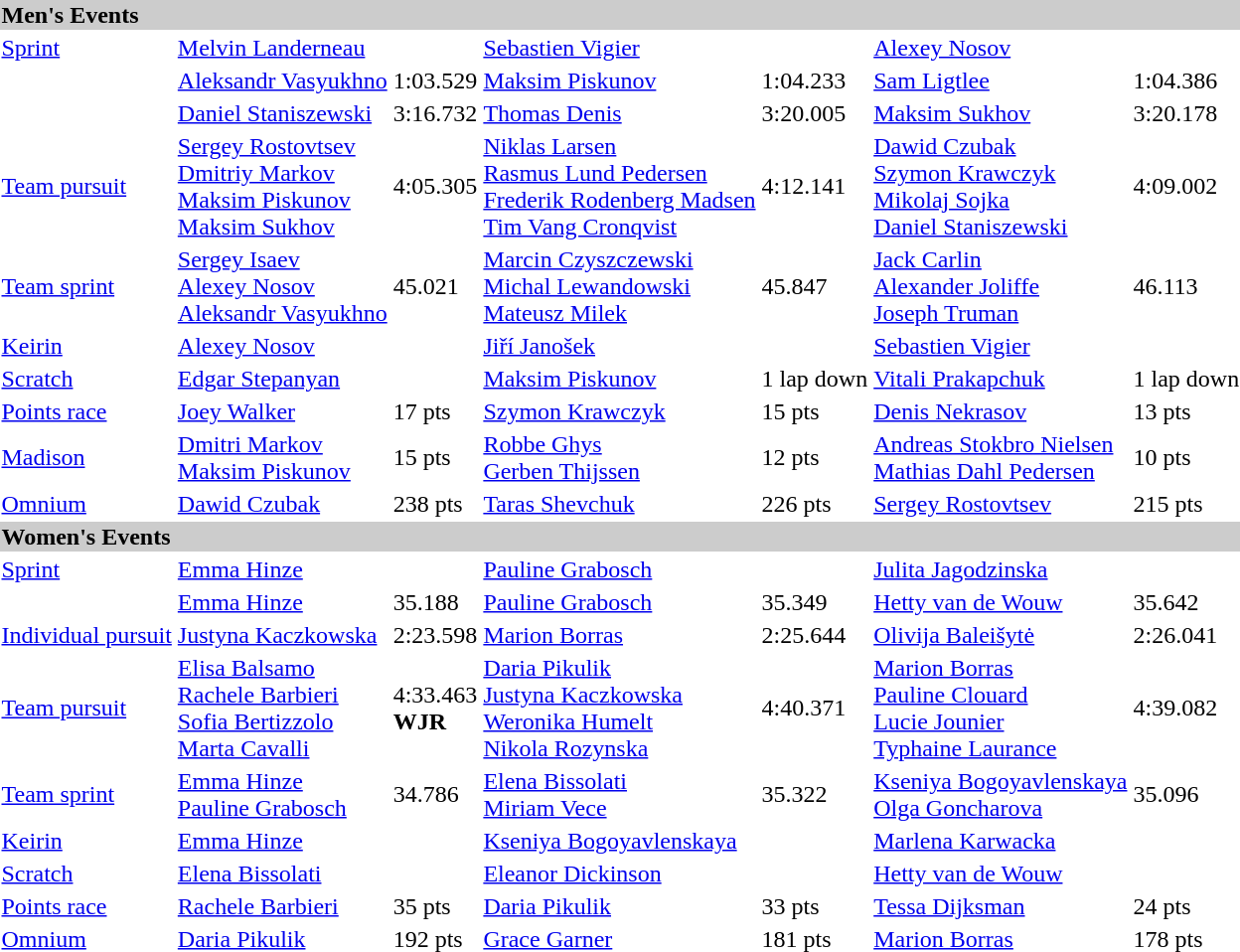<table>
<tr bgcolor="#cccccc">
<td colspan=7><strong>Men's Events</strong></td>
</tr>
<tr>
<td><a href='#'>Sprint</a></td>
<td><a href='#'>Melvin Landerneau</a><br><small></small></td>
<td></td>
<td><a href='#'>Sebastien Vigier</a><br><small></small></td>
<td></td>
<td><a href='#'>Alexey Nosov</a><br><small></small></td>
<td></td>
</tr>
<tr>
<td></td>
<td><a href='#'>Aleksandr Vasyukhno</a><br><small></small></td>
<td>1:03.529</td>
<td><a href='#'>Maksim Piskunov</a><br><small></small></td>
<td>1:04.233</td>
<td><a href='#'>Sam Ligtlee</a><br><small></small></td>
<td>1:04.386</td>
</tr>
<tr>
<td></td>
<td><a href='#'>Daniel Staniszewski</a><br><small></small></td>
<td>3:16.732</td>
<td><a href='#'>Thomas Denis</a><br><small></small></td>
<td>3:20.005</td>
<td><a href='#'>Maksim Sukhov</a><br><small></small></td>
<td>3:20.178</td>
</tr>
<tr>
<td><a href='#'>Team pursuit</a></td>
<td><a href='#'>Sergey Rostovtsev</a><br><a href='#'>Dmitriy Markov</a><br><a href='#'>Maksim Piskunov</a><br><a href='#'>Maksim Sukhov</a><br><small></small></td>
<td>4:05.305</td>
<td><a href='#'>Niklas Larsen</a><br><a href='#'>Rasmus Lund Pedersen</a><br><a href='#'>Frederik Rodenberg Madsen</a><br><a href='#'>Tim Vang Cronqvist</a><br><small></small></td>
<td>4:12.141</td>
<td><a href='#'>Dawid Czubak</a><br><a href='#'>Szymon Krawczyk</a><br><a href='#'>Mikolaj Sojka</a><br><a href='#'>Daniel Staniszewski</a><br><small></small></td>
<td>4:09.002</td>
</tr>
<tr>
<td><a href='#'>Team sprint</a></td>
<td><a href='#'>Sergey Isaev</a><br><a href='#'>Alexey Nosov</a><br><a href='#'>Aleksandr Vasyukhno</a><br><small></small></td>
<td>45.021</td>
<td><a href='#'>Marcin Czyszczewski</a><br><a href='#'>Michal Lewandowski</a><br><a href='#'>Mateusz Milek</a><br><small></small></td>
<td>45.847</td>
<td><a href='#'>Jack Carlin</a><br><a href='#'>Alexander Joliffe</a><br><a href='#'>Joseph Truman</a><br><small></small></td>
<td>46.113</td>
</tr>
<tr>
<td><a href='#'>Keirin</a></td>
<td><a href='#'>Alexey Nosov</a><br><small></small></td>
<td></td>
<td><a href='#'>Jiří Janošek</a> <br><small></small></td>
<td></td>
<td><a href='#'>Sebastien Vigier</a><br><small></small></td>
<td></td>
</tr>
<tr>
<td><a href='#'>Scratch</a></td>
<td><a href='#'>Edgar Stepanyan</a><br><small></small></td>
<td></td>
<td><a href='#'>Maksim Piskunov</a><br><small></small></td>
<td>1 lap down</td>
<td><a href='#'>Vitali Prakapchuk</a><br><small></small></td>
<td>1 lap down</td>
</tr>
<tr>
<td><a href='#'>Points race</a></td>
<td><a href='#'>Joey Walker</a><br><small></small></td>
<td>17 pts</td>
<td><a href='#'>Szymon Krawczyk</a><br><small></small></td>
<td>15 pts</td>
<td><a href='#'>Denis Nekrasov</a><br><small></small></td>
<td>13 pts</td>
</tr>
<tr>
<td><a href='#'>Madison</a></td>
<td><a href='#'>Dmitri Markov</a><br><a href='#'>Maksim Piskunov</a><br><small></small></td>
<td>15 pts</td>
<td><a href='#'>Robbe Ghys</a><br><a href='#'>Gerben Thijssen</a><br><small></small></td>
<td>12 pts</td>
<td><a href='#'>Andreas Stokbro Nielsen</a><br><a href='#'>Mathias Dahl Pedersen</a><br><small></small></td>
<td>10 pts</td>
</tr>
<tr>
<td><a href='#'>Omnium</a></td>
<td><a href='#'>Dawid Czubak</a><br><small></small></td>
<td>238 pts</td>
<td><a href='#'>Taras Shevchuk</a><br><small></small></td>
<td>226 pts</td>
<td><a href='#'>Sergey Rostovtsev</a><br><small></small></td>
<td>215 pts</td>
</tr>
<tr style="background:#ccc;">
<td colspan=7><strong>Women's Events</strong></td>
</tr>
<tr>
<td><a href='#'>Sprint</a></td>
<td><a href='#'>Emma Hinze</a><br><small></small></td>
<td></td>
<td><a href='#'>Pauline Grabosch</a><br><small></small></td>
<td></td>
<td><a href='#'>Julita Jagodzinska</a><br><small></small></td>
<td></td>
</tr>
<tr>
<td></td>
<td><a href='#'>Emma Hinze</a><br><small></small></td>
<td>35.188</td>
<td><a href='#'>Pauline Grabosch</a><br><small></small></td>
<td>35.349</td>
<td><a href='#'>Hetty van de Wouw</a><br><small></small></td>
<td>35.642</td>
</tr>
<tr>
<td><a href='#'>Individual pursuit</a></td>
<td><a href='#'>Justyna Kaczkowska</a><br><small></small></td>
<td>2:23.598</td>
<td><a href='#'>Marion Borras</a><br><small></small></td>
<td>2:25.644</td>
<td><a href='#'>Olivija Baleišytė</a><br><small></small></td>
<td>2:26.041</td>
</tr>
<tr>
<td><a href='#'>Team pursuit</a></td>
<td><a href='#'>Elisa Balsamo</a><br><a href='#'>Rachele Barbieri</a><br><a href='#'>Sofia Bertizzolo</a><br><a href='#'>Marta Cavalli</a><br><small></small></td>
<td>4:33.463<br><strong>WJR</strong></td>
<td><a href='#'>Daria Pikulik</a><br><a href='#'>Justyna Kaczkowska</a><br><a href='#'>Weronika Humelt</a><br><a href='#'>Nikola Rozynska</a><br><small></small></td>
<td>4:40.371</td>
<td><a href='#'>Marion Borras</a><br><a href='#'>Pauline Clouard</a><br><a href='#'>Lucie Jounier</a><br><a href='#'>Typhaine Laurance</a><br><small></small></td>
<td>4:39.082</td>
</tr>
<tr>
<td><a href='#'>Team sprint</a></td>
<td><a href='#'>Emma Hinze</a><br><a href='#'>Pauline Grabosch</a><br><small></small></td>
<td>34.786</td>
<td><a href='#'>Elena Bissolati</a><br><a href='#'>Miriam Vece</a><br><small></small></td>
<td>35.322</td>
<td><a href='#'>Kseniya Bogoyavlenskaya</a><br><a href='#'>Olga Goncharova</a><br><small></small></td>
<td>35.096</td>
</tr>
<tr>
<td><a href='#'>Keirin</a></td>
<td><a href='#'>Emma Hinze</a><br><small></small></td>
<td></td>
<td><a href='#'>Kseniya Bogoyavlenskaya</a><br><small></small></td>
<td></td>
<td><a href='#'>Marlena Karwacka</a><br><small></small></td>
<td></td>
</tr>
<tr>
<td><a href='#'>Scratch</a></td>
<td><a href='#'>Elena Bissolati</a><br><small></small></td>
<td></td>
<td><a href='#'>Eleanor Dickinson</a><br><small></small></td>
<td></td>
<td><a href='#'>Hetty van de Wouw</a><br><small></small></td>
<td></td>
</tr>
<tr>
<td><a href='#'>Points race</a></td>
<td><a href='#'>Rachele Barbieri</a><br><small></small></td>
<td>35 pts</td>
<td><a href='#'>Daria Pikulik</a><br><small></small></td>
<td>33 pts</td>
<td><a href='#'>Tessa Dijksman</a><br><small></small></td>
<td>24 pts</td>
</tr>
<tr>
<td><a href='#'>Omnium</a></td>
<td><a href='#'>Daria Pikulik</a><br><small></small></td>
<td>192 pts</td>
<td><a href='#'>Grace Garner</a><br><small></small></td>
<td>181 pts</td>
<td><a href='#'>Marion Borras</a><br><small></small></td>
<td>178 pts</td>
</tr>
</table>
